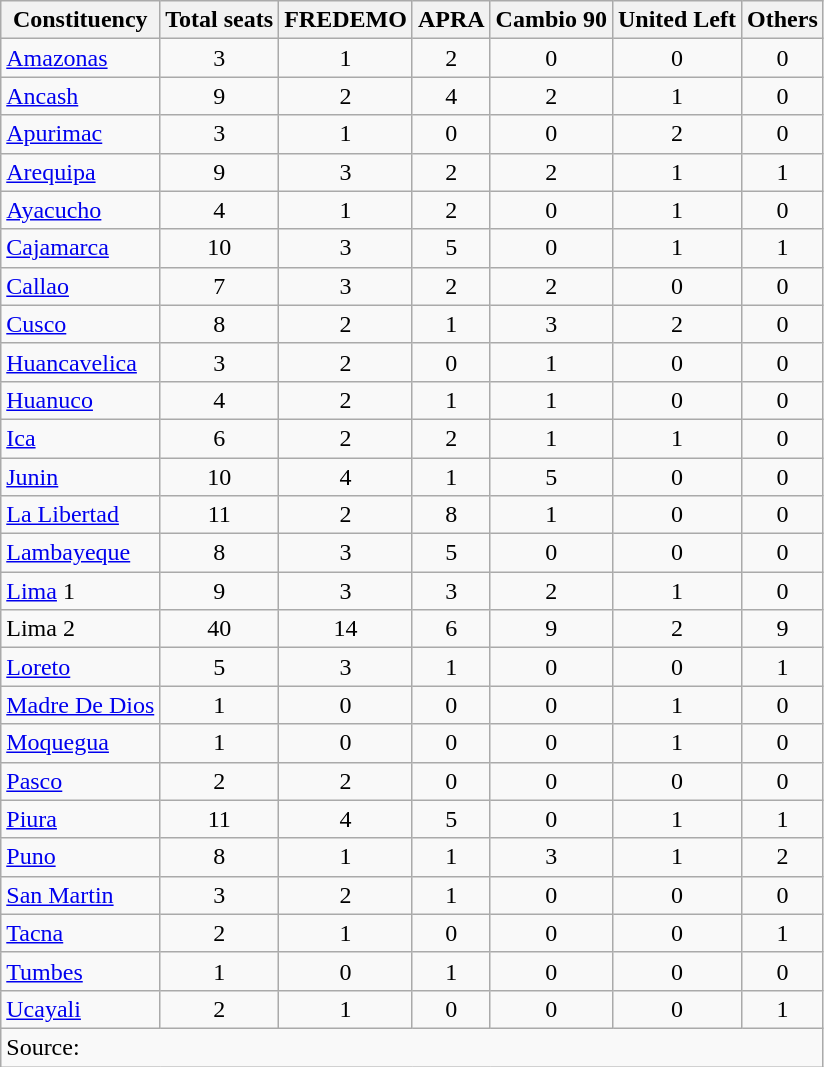<table class="wikitable sortable" style=text-align:center>
<tr>
<th>Constituency</th>
<th>Total seats</th>
<th>FREDEMO</th>
<th>APRA</th>
<th>Cambio 90</th>
<th>United Left</th>
<th>Others</th>
</tr>
<tr>
<td align=left><a href='#'>Amazonas</a></td>
<td>3</td>
<td>1</td>
<td>2</td>
<td>0</td>
<td>0</td>
<td>0</td>
</tr>
<tr>
<td align=left><a href='#'>Ancash</a></td>
<td>9</td>
<td>2</td>
<td>4</td>
<td>2</td>
<td>1</td>
<td>0</td>
</tr>
<tr>
<td align=left><a href='#'>Apurimac</a></td>
<td>3</td>
<td>1</td>
<td>0</td>
<td>0</td>
<td>2</td>
<td>0</td>
</tr>
<tr>
<td align=left><a href='#'>Arequipa</a></td>
<td>9</td>
<td>3</td>
<td>2</td>
<td>2</td>
<td>1</td>
<td>1</td>
</tr>
<tr>
<td align=left><a href='#'>Ayacucho</a></td>
<td>4</td>
<td>1</td>
<td>2</td>
<td>0</td>
<td>1</td>
<td>0</td>
</tr>
<tr>
<td align=left><a href='#'>Cajamarca</a></td>
<td>10</td>
<td>3</td>
<td>5</td>
<td>0</td>
<td>1</td>
<td>1</td>
</tr>
<tr>
<td align=left><a href='#'>Callao</a></td>
<td>7</td>
<td>3</td>
<td>2</td>
<td>2</td>
<td>0</td>
<td>0</td>
</tr>
<tr>
<td align=left><a href='#'>Cusco</a></td>
<td>8</td>
<td>2</td>
<td>1</td>
<td>3</td>
<td>2</td>
<td>0</td>
</tr>
<tr>
<td align=left><a href='#'>Huancavelica</a></td>
<td>3</td>
<td>2</td>
<td>0</td>
<td>1</td>
<td>0</td>
<td>0</td>
</tr>
<tr>
<td align=left><a href='#'>Huanuco</a></td>
<td>4</td>
<td>2</td>
<td>1</td>
<td>1</td>
<td>0</td>
<td>0</td>
</tr>
<tr>
<td align=left><a href='#'>Ica</a></td>
<td>6</td>
<td>2</td>
<td>2</td>
<td>1</td>
<td>1</td>
<td>0</td>
</tr>
<tr>
<td align=left><a href='#'>Junin</a></td>
<td>10</td>
<td>4</td>
<td>1</td>
<td>5</td>
<td>0</td>
<td>0</td>
</tr>
<tr>
<td align=left><a href='#'>La Libertad</a></td>
<td>11</td>
<td>2</td>
<td>8</td>
<td>1</td>
<td>0</td>
<td>0</td>
</tr>
<tr>
<td align=left><a href='#'>Lambayeque</a></td>
<td>8</td>
<td>3</td>
<td>5</td>
<td>0</td>
<td>0</td>
<td>0</td>
</tr>
<tr>
<td align=left><a href='#'>Lima</a> 1</td>
<td>9</td>
<td>3</td>
<td>3</td>
<td>2</td>
<td>1</td>
<td>0</td>
</tr>
<tr>
<td align=left>Lima 2</td>
<td>40</td>
<td>14</td>
<td>6</td>
<td>9</td>
<td>2</td>
<td>9</td>
</tr>
<tr>
<td align=left><a href='#'>Loreto</a></td>
<td>5</td>
<td>3</td>
<td>1</td>
<td>0</td>
<td>0</td>
<td>1</td>
</tr>
<tr>
<td align=left><a href='#'>Madre De Dios</a></td>
<td>1</td>
<td>0</td>
<td>0</td>
<td>0</td>
<td>1</td>
<td>0</td>
</tr>
<tr>
<td align=left><a href='#'>Moquegua</a></td>
<td>1</td>
<td>0</td>
<td>0</td>
<td>0</td>
<td>1</td>
<td>0</td>
</tr>
<tr>
<td align=left><a href='#'>Pasco</a></td>
<td>2</td>
<td>2</td>
<td>0</td>
<td>0</td>
<td>0</td>
<td>0</td>
</tr>
<tr>
<td align=left><a href='#'>Piura</a></td>
<td>11</td>
<td>4</td>
<td>5</td>
<td>0</td>
<td>1</td>
<td>1</td>
</tr>
<tr>
<td align=left><a href='#'>Puno</a></td>
<td>8</td>
<td>1</td>
<td>1</td>
<td>3</td>
<td>1</td>
<td>2</td>
</tr>
<tr>
<td align=left><a href='#'>San Martin</a></td>
<td>3</td>
<td>2</td>
<td>1</td>
<td>0</td>
<td>0</td>
<td>0</td>
</tr>
<tr>
<td align=left><a href='#'>Tacna</a></td>
<td>2</td>
<td>1</td>
<td>0</td>
<td>0</td>
<td>0</td>
<td>1</td>
</tr>
<tr>
<td align=left><a href='#'>Tumbes</a></td>
<td>1</td>
<td>0</td>
<td>1</td>
<td>0</td>
<td>0</td>
<td>0</td>
</tr>
<tr>
<td align=left><a href='#'>Ucayali</a></td>
<td>2</td>
<td>1</td>
<td>0</td>
<td>0</td>
<td>0</td>
<td>1</td>
</tr>
<tr class=sortbottom>
<td align=left colspan=7>Source: </td>
</tr>
</table>
